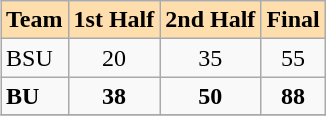<table class="wikitable" align=right>
<tr bgcolor=#ffdead align=center>
<td><strong>Team</strong></td>
<td><strong>1st Half</strong></td>
<td><strong>2nd Half</strong></td>
<td><strong>Final</strong></td>
</tr>
<tr>
<td>BSU</td>
<td align=center>20</td>
<td align=center>35</td>
<td align=center>55</td>
</tr>
<tr>
<td><strong>BU</strong></td>
<td align=center><strong>38</strong></td>
<td align=center><strong>50</strong></td>
<td align=center><strong>88</strong></td>
</tr>
<tr>
</tr>
</table>
